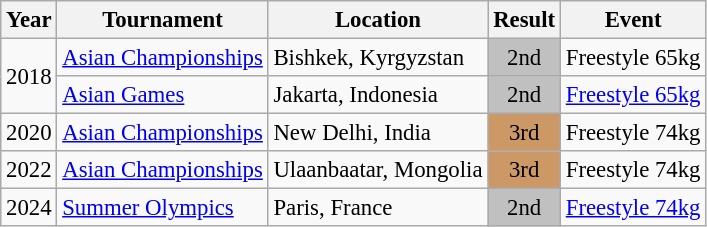<table class="wikitable" style="font-size:95%;">
<tr>
<th>Year</th>
<th>Tournament</th>
<th>Location</th>
<th>Result</th>
<th>Event</th>
</tr>
<tr>
<td rowspan=2>2018</td>
<td><a href='#'>Asian Championships</a></td>
<td>Bishkek, Kyrgyzstan</td>
<td align="center" bgcolor="silver">2nd</td>
<td>Freestyle 65kg</td>
</tr>
<tr>
<td><a href='#'>Asian Games</a></td>
<td>Jakarta, Indonesia</td>
<td align="center" bgcolor="silver">2nd</td>
<td><a href='#'>Freestyle 65kg</a></td>
</tr>
<tr>
<td>2020</td>
<td><a href='#'>Asian Championships</a></td>
<td>New Delhi, India</td>
<td align="center" bgcolor="cc9966">3rd</td>
<td>Freestyle 74kg</td>
</tr>
<tr>
<td>2022</td>
<td><a href='#'>Asian Championships</a></td>
<td>Ulaanbaatar, Mongolia</td>
<td align="center" bgcolor="cc9966">3rd</td>
<td>Freestyle 74kg</td>
</tr>
<tr>
<td>2024</td>
<td><a href='#'>Summer Olympics</a></td>
<td>Paris, France</td>
<td align="center" bgcolor="silver">2nd</td>
<td><a href='#'>Freestyle 74kg</a></td>
</tr>
</table>
